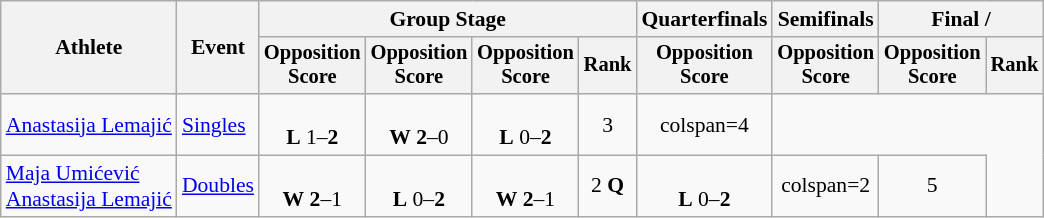<table class=wikitable style="font-size:90%">
<tr>
<th rowspan="2">Athlete</th>
<th rowspan="2">Event</th>
<th colspan=4>Group Stage</th>
<th>Quarterfinals</th>
<th>Semifinals</th>
<th colspan=2>Final / </th>
</tr>
<tr style="font-size:95%">
<th>Opposition<br>Score</th>
<th>Opposition<br>Score</th>
<th>Opposition<br>Score</th>
<th>Rank</th>
<th>Opposition<br>Score</th>
<th>Opposition<br>Score</th>
<th>Opposition<br>Score</th>
<th>Rank</th>
</tr>
<tr align=center>
<td align=left><a href='#'>Anastasija Lemajić</a></td>
<td align=left><a href='#'>Singles</a></td>
<td><br><strong>L</strong> 1–<strong>2</strong></td>
<td><br><strong>W</strong> <strong>2</strong>–0</td>
<td><br><strong>L</strong> 0–<strong>2</strong></td>
<td>3</td>
<td>colspan=4 </td>
</tr>
<tr align=center>
<td align=left><a href='#'>Maja Umićević</a><br><a href='#'>Anastasija Lemajić</a></td>
<td align=left><a href='#'>Doubles</a></td>
<td><br><strong>W</strong> <strong>2</strong>–1</td>
<td><br><strong>L</strong> 0–<strong>2</strong></td>
<td><br><strong>W</strong> <strong>2</strong>–1</td>
<td>2 <strong>Q</strong></td>
<td><br><strong>L</strong> 0–<strong>2</strong></td>
<td>colspan=2 </td>
<td>5</td>
</tr>
</table>
